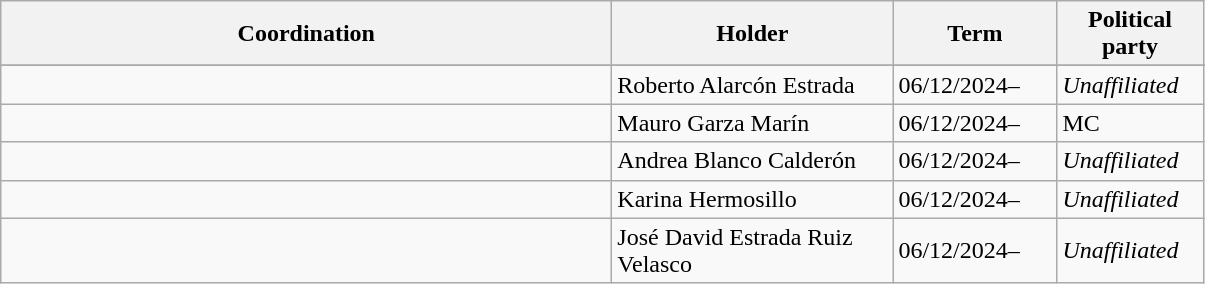<table class="wikitable">
<tr>
<th width=400px>Coordination</th>
<th width=180px>Holder</th>
<th width=102px>Term</th>
<th width=90px>Political party</th>
</tr>
<tr>
</tr>
<tr>
<td></td>
<td>Roberto Alarcón Estrada</td>
<td>06/12/2024–</td>
<td><em>Unaffiliated</em></td>
</tr>
<tr>
<td></td>
<td>Mauro Garza Marín</td>
<td>06/12/2024–</td>
<td>MC </td>
</tr>
<tr>
<td></td>
<td>Andrea Blanco Calderón</td>
<td>06/12/2024–</td>
<td><em>Unaffiliated</em></td>
</tr>
<tr>
<td></td>
<td>Karina Hermosillo</td>
<td>06/12/2024–</td>
<td><em>Unaffiliated</em></td>
</tr>
<tr>
<td></td>
<td>José David Estrada Ruiz Velasco</td>
<td>06/12/2024–</td>
<td><em>Unaffiliated</em></td>
</tr>
</table>
